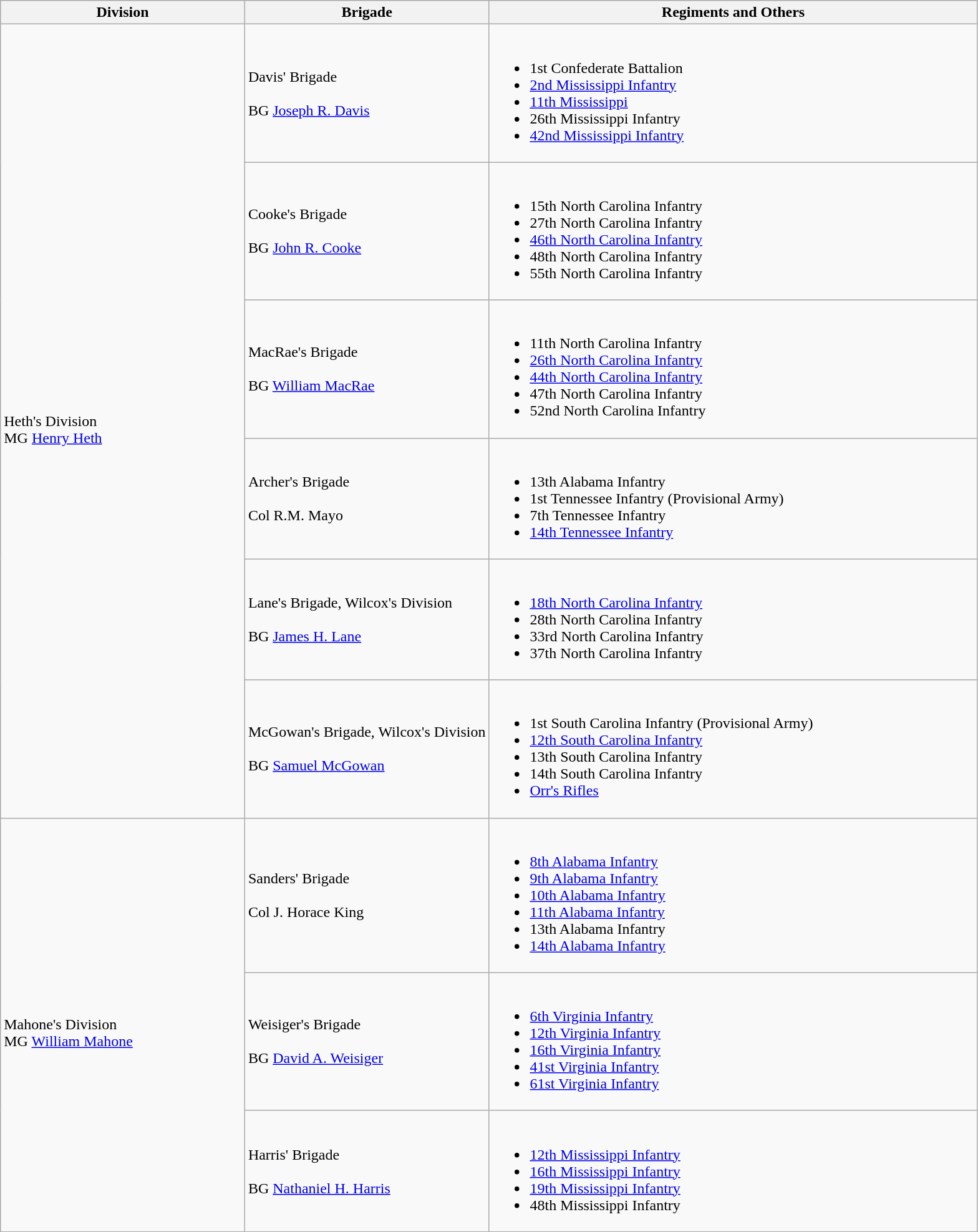<table class="wikitable">
<tr>
<th style="width:25%;">Division</th>
<th style="width:25%;">Brigade</th>
<th>Regiments and Others</th>
</tr>
<tr>
<td rowspan=6><br>Heth's Division
<br>
MG <a href='#'>Henry Heth</a></td>
<td>Davis' Brigade<br><br>
BG <a href='#'>Joseph R. Davis</a></td>
<td><br><ul><li>1st Confederate Battalion</li><li><a href='#'>2nd Mississippi Infantry</a></li><li><a href='#'>11th Mississippi</a></li><li>26th Mississippi Infantry</li><li><a href='#'>42nd Mississippi Infantry</a></li></ul></td>
</tr>
<tr>
<td>Cooke's Brigade<br><br>
BG <a href='#'>John R. Cooke</a></td>
<td><br><ul><li>15th North Carolina Infantry</li><li>27th North Carolina Infantry</li><li><a href='#'>46th North Carolina Infantry</a></li><li>48th North Carolina Infantry</li><li>55th North Carolina Infantry</li></ul></td>
</tr>
<tr>
<td>MacRae's Brigade<br><br>
BG <a href='#'>William MacRae</a></td>
<td><br><ul><li>11th North Carolina Infantry</li><li><a href='#'>26th North Carolina Infantry</a></li><li><a href='#'>44th North Carolina Infantry</a></li><li>47th North Carolina Infantry</li><li>52nd North Carolina Infantry</li></ul></td>
</tr>
<tr>
<td>Archer's Brigade<br><br>
Col R.M. Mayo</td>
<td><br><ul><li>13th Alabama Infantry</li><li>1st Tennessee Infantry (Provisional Army)</li><li>7th Tennessee Infantry</li><li><a href='#'>14th Tennessee Infantry</a></li></ul></td>
</tr>
<tr>
<td>Lane's Brigade, Wilcox's Division<br><br>
BG <a href='#'>James H. Lane</a></td>
<td><br><ul><li><a href='#'>18th North Carolina Infantry</a></li><li>28th North Carolina Infantry</li><li>33rd North Carolina Infantry</li><li>37th North Carolina Infantry</li></ul></td>
</tr>
<tr>
<td>McGowan's Brigade, Wilcox's Division<br><br>
BG <a href='#'>Samuel McGowan</a></td>
<td><br><ul><li>1st South Carolina Infantry (Provisional Army)</li><li><a href='#'>12th South Carolina Infantry</a></li><li>13th South Carolina Infantry</li><li>14th South Carolina Infantry</li><li><a href='#'>Orr's Rifles</a></li></ul></td>
</tr>
<tr>
<td rowspan=3><br>Mahone's Division 
<br>
MG <a href='#'>William Mahone</a></td>
<td>Sanders' Brigade<br><br>
Col J. Horace King</td>
<td><br><ul><li><a href='#'>8th Alabama Infantry</a></li><li><a href='#'>9th Alabama Infantry</a></li><li><a href='#'>10th Alabama Infantry</a></li><li><a href='#'>11th Alabama Infantry</a></li><li>13th Alabama Infantry</li><li><a href='#'>14th Alabama Infantry</a></li></ul></td>
</tr>
<tr>
<td>Weisiger's Brigade<br><br>
BG <a href='#'>David A. Weisiger</a></td>
<td><br><ul><li><a href='#'>6th Virginia Infantry</a></li><li><a href='#'>12th Virginia Infantry</a></li><li><a href='#'>16th Virginia Infantry</a></li><li><a href='#'>41st Virginia Infantry</a></li><li><a href='#'>61st Virginia Infantry</a></li></ul></td>
</tr>
<tr>
<td>Harris' Brigade<br><br>
BG <a href='#'>Nathaniel H. Harris</a></td>
<td><br><ul><li><a href='#'>12th Mississippi Infantry</a></li><li><a href='#'>16th Mississippi Infantry</a></li><li><a href='#'>19th Mississippi Infantry</a></li><li>48th Mississippi Infantry</li></ul></td>
</tr>
</table>
